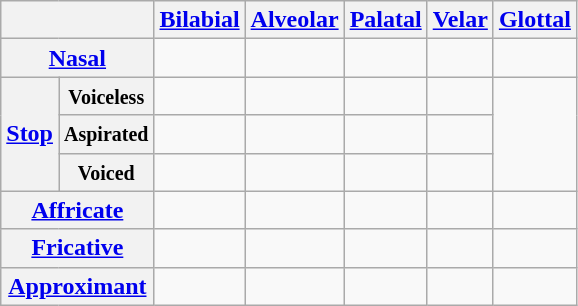<table class="wikitable" style="text-align: center">
<tr>
<th colspan="2"></th>
<th><a href='#'>Bilabial</a></th>
<th><a href='#'>Alveolar</a></th>
<th><a href='#'>Palatal</a></th>
<th><a href='#'>Velar</a></th>
<th><a href='#'>Glottal</a></th>
</tr>
<tr>
<th colspan=2><a href='#'>Nasal</a></th>
<td></td>
<td></td>
<td></td>
<td></td>
<td></td>
</tr>
<tr>
<th rowspan="3"><a href='#'>Stop</a></th>
<th><small>Voiceless</small></th>
<td></td>
<td></td>
<td></td>
<td></td>
<td rowspan="3"></td>
</tr>
<tr>
<th><small>Aspirated</small></th>
<td></td>
<td></td>
<td></td>
<td></td>
</tr>
<tr>
<th><small>Voiced</small></th>
<td></td>
<td></td>
<td></td>
<td></td>
</tr>
<tr>
<th colspan=2><a href='#'>Affricate</a></th>
<td></td>
<td></td>
<td></td>
<td></td>
<td></td>
</tr>
<tr>
<th colspan=2><a href='#'>Fricative</a></th>
<td></td>
<td></td>
<td></td>
<td></td>
<td></td>
</tr>
<tr>
<th colspan=2><a href='#'>Approximant</a></th>
<td></td>
<td></td>
<td></td>
<td></td>
<td></td>
</tr>
</table>
